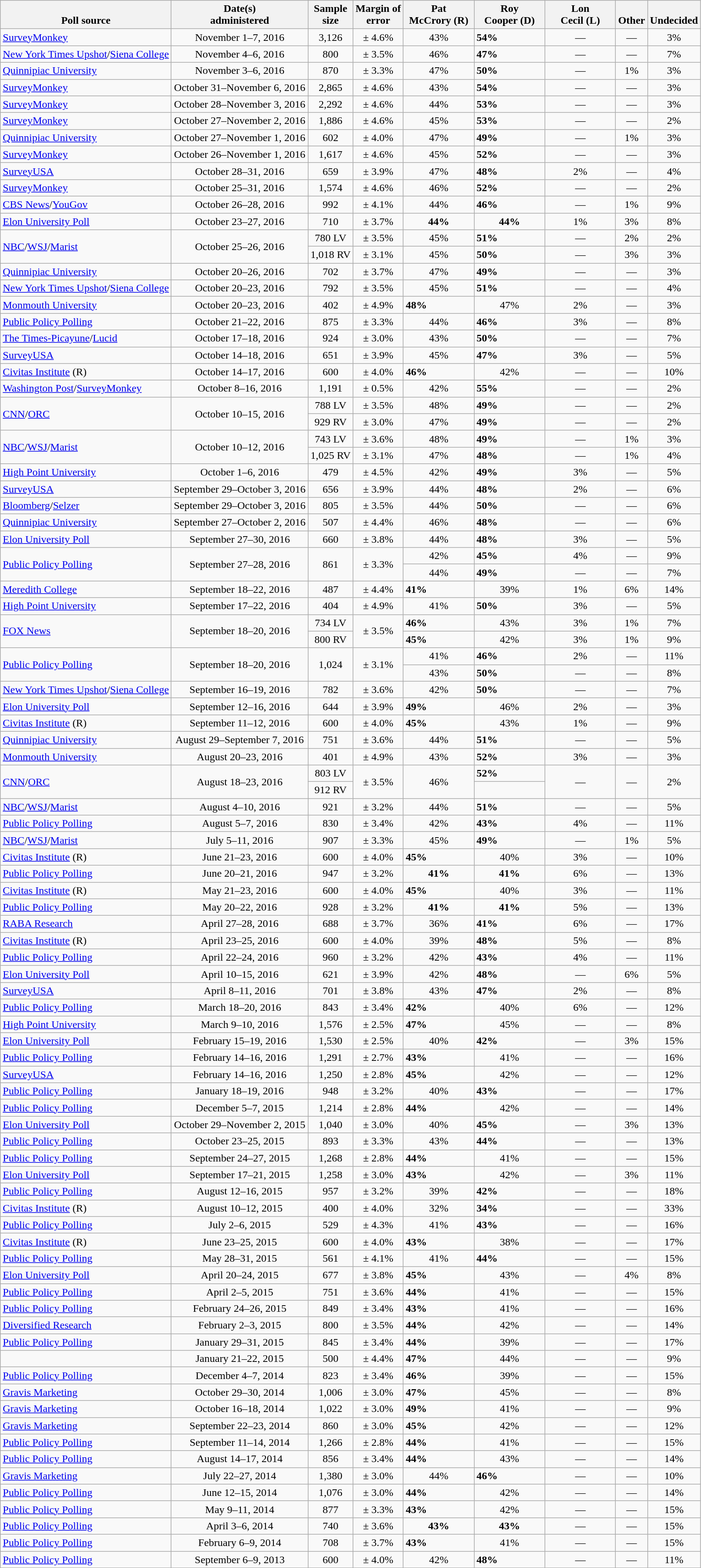<table class="wikitable">
<tr valign= bottom>
<th>Poll source</th>
<th>Date(s)<br>administered</th>
<th>Sample<br>size</th>
<th>Margin of<br>error</th>
<th style="width:100px;">Pat<br>McCrory (R)</th>
<th style="width:100px;">Roy<br>Cooper (D)</th>
<th style="width:100px;">Lon<br>Cecil (L)</th>
<th>Other</th>
<th>Undecided</th>
</tr>
<tr>
<td><a href='#'>SurveyMonkey</a></td>
<td align=center>November 1–7, 2016</td>
<td align=center>3,126</td>
<td align=center>± 4.6%</td>
<td align=center>43%</td>
<td><strong>54%</strong></td>
<td align=center>—</td>
<td align=center>—</td>
<td align=center>3%</td>
</tr>
<tr>
<td><a href='#'>New York Times Upshot</a>/<a href='#'>Siena College</a></td>
<td align=center>November 4–6, 2016</td>
<td align=center>800</td>
<td align=center>± 3.5%</td>
<td align=center>46%</td>
<td><strong>47%</strong></td>
<td align=center>—</td>
<td align=center>—</td>
<td align=center>7%</td>
</tr>
<tr>
<td><a href='#'>Quinnipiac University</a></td>
<td align=center>November 3–6, 2016</td>
<td align=center>870</td>
<td align=center>± 3.3%</td>
<td align=center>47%</td>
<td><strong>50%</strong></td>
<td align=center>—</td>
<td align=center>1%</td>
<td align=center>3%</td>
</tr>
<tr>
<td><a href='#'>SurveyMonkey</a></td>
<td align=center>October 31–November 6, 2016</td>
<td align=center>2,865</td>
<td align=center>± 4.6%</td>
<td align=center>43%</td>
<td><strong>54%</strong></td>
<td align=center>—</td>
<td align=center>—</td>
<td align=center>3%</td>
</tr>
<tr>
<td><a href='#'>SurveyMonkey</a></td>
<td align=center>October 28–November 3, 2016</td>
<td align=center>2,292</td>
<td align=center>± 4.6%</td>
<td align=center>44%</td>
<td><strong>53%</strong></td>
<td align=center>—</td>
<td align=center>—</td>
<td align=center>3%</td>
</tr>
<tr>
<td><a href='#'>SurveyMonkey</a></td>
<td align=center>October 27–November 2, 2016</td>
<td align=center>1,886</td>
<td align=center>± 4.6%</td>
<td align=center>45%</td>
<td><strong>53%</strong></td>
<td align=center>—</td>
<td align=center>—</td>
<td align=center>2%</td>
</tr>
<tr>
<td><a href='#'>Quinnipiac University</a></td>
<td align=center>October 27–November 1, 2016</td>
<td align=center>602</td>
<td align=center>± 4.0%</td>
<td align=center>47%</td>
<td><strong>49%</strong></td>
<td align=center>—</td>
<td align=center>1%</td>
<td align=center>3%</td>
</tr>
<tr>
<td><a href='#'>SurveyMonkey</a></td>
<td align=center>October 26–November 1, 2016</td>
<td align=center>1,617</td>
<td align=center>± 4.6%</td>
<td align=center>45%</td>
<td><strong>52%</strong></td>
<td align=center>—</td>
<td align=center>—</td>
<td align=center>3%</td>
</tr>
<tr>
<td><a href='#'>SurveyUSA</a></td>
<td align=center>October 28–31, 2016</td>
<td align=center>659</td>
<td align=center>± 3.9%</td>
<td align=center>47%</td>
<td><strong>48%</strong></td>
<td align=center>2%</td>
<td align=center>—</td>
<td align=center>4%</td>
</tr>
<tr>
<td><a href='#'>SurveyMonkey</a></td>
<td align=center>October 25–31, 2016</td>
<td align=center>1,574</td>
<td align=center>± 4.6%</td>
<td align=center>46%</td>
<td><strong>52%</strong></td>
<td align=center>—</td>
<td align=center>—</td>
<td align=center>2%</td>
</tr>
<tr>
<td><a href='#'>CBS News</a>/<a href='#'>YouGov</a></td>
<td align=center>October 26–28, 2016</td>
<td align=center>992</td>
<td align=center>± 4.1%</td>
<td align=center>44%</td>
<td><strong>46%</strong></td>
<td align=center>—</td>
<td align=center>1%</td>
<td align=center>9%</td>
</tr>
<tr>
<td><a href='#'>Elon University Poll</a></td>
<td align=center>October 23–27, 2016</td>
<td align=center>710</td>
<td align=center>± 3.7%</td>
<td align=center><strong>44%</strong></td>
<td align=center><strong>44%</strong></td>
<td align=center>1%</td>
<td align=center>3%</td>
<td align=center>8%</td>
</tr>
<tr>
<td rowspan=2><a href='#'>NBC</a>/<a href='#'>WSJ</a>/<a href='#'>Marist</a></td>
<td align=center rowspan=2>October 25–26, 2016</td>
<td align=center>780 LV</td>
<td align=center>± 3.5%</td>
<td align=center>45%</td>
<td><strong>51%</strong></td>
<td align=center>—</td>
<td align=center>2%</td>
<td align=center>2%</td>
</tr>
<tr>
<td align=center>1,018 RV</td>
<td align=center>± 3.1%</td>
<td align=center>45%</td>
<td><strong>50%</strong></td>
<td align=center>—</td>
<td align=center>3%</td>
<td align=center>3%</td>
</tr>
<tr>
<td><a href='#'>Quinnipiac University</a></td>
<td align=center>October 20–26, 2016</td>
<td align=center>702</td>
<td align=center>± 3.7%</td>
<td align=center>47%</td>
<td><strong>49%</strong></td>
<td align=center>—</td>
<td align=center>—</td>
<td align=center>3%</td>
</tr>
<tr>
<td><a href='#'>New York Times Upshot</a>/<a href='#'>Siena College</a></td>
<td align=center>October 20–23, 2016</td>
<td align=center>792</td>
<td align=center>± 3.5%</td>
<td align=center>45%</td>
<td><strong>51%</strong></td>
<td align=center>—</td>
<td align=center>—</td>
<td align=center>4%</td>
</tr>
<tr>
<td><a href='#'>Monmouth University</a></td>
<td align=center>October 20–23, 2016</td>
<td align=center>402</td>
<td align=center>± 4.9%</td>
<td><strong>48%</strong></td>
<td align=center>47%</td>
<td align=center>2%</td>
<td align=center>—</td>
<td align=center>3%</td>
</tr>
<tr>
<td><a href='#'>Public Policy Polling</a></td>
<td align=center>October 21–22, 2016</td>
<td align=center>875</td>
<td align=center>± 3.3%</td>
<td align=center>44%</td>
<td><strong>46%</strong></td>
<td align=center>3%</td>
<td align=center>—</td>
<td align=center>8%</td>
</tr>
<tr>
<td><a href='#'>The Times-Picayune</a>/<a href='#'>Lucid</a></td>
<td align=center>October 17–18, 2016</td>
<td align=center>924</td>
<td align=center>± 3.0%</td>
<td align=center>43%</td>
<td><strong>50%</strong></td>
<td align=center>—</td>
<td align=center>—</td>
<td align=center>7%</td>
</tr>
<tr>
<td><a href='#'>SurveyUSA</a></td>
<td align=center>October 14–18, 2016</td>
<td align=center>651</td>
<td align=center>± 3.9%</td>
<td align=center>45%</td>
<td><strong>47%</strong></td>
<td align=center>3%</td>
<td align=center>—</td>
<td align=center>5%</td>
</tr>
<tr>
<td><a href='#'>Civitas Institute</a> (R)</td>
<td align=center>October 14–17, 2016</td>
<td align=center>600</td>
<td align=center>± 4.0%</td>
<td><strong>46%</strong></td>
<td align=center>42%</td>
<td align=center>—</td>
<td align=center>—</td>
<td align=center>10%</td>
</tr>
<tr>
<td><a href='#'>Washington Post</a>/<a href='#'>SurveyMonkey</a></td>
<td align=center>October 8–16, 2016</td>
<td align=center>1,191</td>
<td align=center>± 0.5%</td>
<td align=center>42%</td>
<td><strong>55%</strong></td>
<td align=center>—</td>
<td align=center>—</td>
<td align=center>2%</td>
</tr>
<tr>
<td rowspan=2><a href='#'>CNN</a>/<a href='#'>ORC</a></td>
<td align=center rowspan=2>October 10–15, 2016</td>
<td align=center>788 LV</td>
<td align=center>± 3.5%</td>
<td align=center>48%</td>
<td><strong>49%</strong></td>
<td align=center>—</td>
<td align=center>—</td>
<td align=center>2%</td>
</tr>
<tr>
<td align=center>929 RV</td>
<td align=center>± 3.0%</td>
<td align=center>47%</td>
<td><strong>49%</strong></td>
<td align=center>—</td>
<td align=center>—</td>
<td align=center>2%</td>
</tr>
<tr>
<td rowspan=2><a href='#'>NBC</a>/<a href='#'>WSJ</a>/<a href='#'>Marist</a></td>
<td align=center rowspan=2>October 10–12, 2016</td>
<td align=center>743 LV</td>
<td align=center>± 3.6%</td>
<td align=center>48%</td>
<td><strong>49%</strong></td>
<td align=center>—</td>
<td align=center>1%</td>
<td align=center>3%</td>
</tr>
<tr>
<td align=center>1,025 RV</td>
<td align=center>± 3.1%</td>
<td align=center>47%</td>
<td><strong>48%</strong></td>
<td align=center>—</td>
<td align=center>1%</td>
<td align=center>4%</td>
</tr>
<tr>
<td><a href='#'>High Point University</a></td>
<td align=center>October 1–6, 2016</td>
<td align=center>479</td>
<td align=center>± 4.5%</td>
<td align=center>42%</td>
<td><strong>49%</strong></td>
<td align=center>3%</td>
<td align=center>—</td>
<td align=center>5%</td>
</tr>
<tr>
<td><a href='#'>SurveyUSA</a></td>
<td align=center>September 29–October 3, 2016</td>
<td align=center>656</td>
<td align=center>± 3.9%</td>
<td align=center>44%</td>
<td><strong>48%</strong></td>
<td align=center>2%</td>
<td align=center>—</td>
<td align=center>6%</td>
</tr>
<tr>
<td><a href='#'>Bloomberg</a>/<a href='#'>Selzer</a></td>
<td align=center>September 29–October 3, 2016</td>
<td align=center>805</td>
<td align=center>± 3.5%</td>
<td align=center>44%</td>
<td><strong>50%</strong></td>
<td align=center>—</td>
<td align=center>—</td>
<td align=center>6%</td>
</tr>
<tr>
<td><a href='#'>Quinnipiac University</a></td>
<td align=center>September 27–October 2, 2016</td>
<td align=center>507</td>
<td align=center>± 4.4%</td>
<td align=center>46%</td>
<td><strong>48%</strong></td>
<td align=center>—</td>
<td align=center>—</td>
<td align=center>6%</td>
</tr>
<tr>
<td><a href='#'>Elon University Poll</a></td>
<td align=center>September 27–30, 2016</td>
<td align=center>660</td>
<td align=center>± 3.8%</td>
<td align=center>44%</td>
<td><strong>48%</strong></td>
<td align=center>3%</td>
<td align=center>—</td>
<td align=center>5%</td>
</tr>
<tr>
<td rowspan=2><a href='#'>Public Policy Polling</a></td>
<td rowspan=2 align=center>September 27–28, 2016</td>
<td rowspan=2 align=center>861</td>
<td rowspan=2 align=center>± 3.3%</td>
<td align=center>42%</td>
<td><strong>45%</strong></td>
<td align=center>4%</td>
<td align=center>—</td>
<td align=center>9%</td>
</tr>
<tr>
<td align=center>44%</td>
<td><strong>49%</strong></td>
<td align=center>—</td>
<td align=center>—</td>
<td align=center>7%</td>
</tr>
<tr>
<td><a href='#'>Meredith College</a></td>
<td align=center>September 18–22, 2016</td>
<td align=center>487</td>
<td align=center>± 4.4%</td>
<td><strong>41%</strong></td>
<td align=center>39%</td>
<td align=center>1%</td>
<td align=center>6%</td>
<td align=center>14%</td>
</tr>
<tr>
<td><a href='#'>High Point University</a></td>
<td align=center>September 17–22, 2016</td>
<td align=center>404</td>
<td align=center>± 4.9%</td>
<td align=center>41%</td>
<td><strong>50%</strong></td>
<td align=center>3%</td>
<td align=center>—</td>
<td align=center>5%</td>
</tr>
<tr>
<td rowspan=2><a href='#'>FOX News</a></td>
<td align=center rowspan=2>September 18–20, 2016</td>
<td align=center>734 LV</td>
<td align=center rowspan=2>± 3.5%</td>
<td><strong>46%</strong></td>
<td align=center>43%</td>
<td align=center>3%</td>
<td align=center>1%</td>
<td align=center>7%</td>
</tr>
<tr>
<td align=center>800 RV</td>
<td><strong>45%</strong></td>
<td align=center>42%</td>
<td align=center>3%</td>
<td align=center>1%</td>
<td align=center>9%</td>
</tr>
<tr>
<td rowspan=2><a href='#'>Public Policy Polling</a></td>
<td rowspan=2 align=center>September 18–20, 2016</td>
<td rowspan=2 align=center>1,024</td>
<td rowspan=2 align=center>± 3.1%</td>
<td align=center>41%</td>
<td><strong>46%</strong></td>
<td align=center>2%</td>
<td align=center>—</td>
<td align=center>11%</td>
</tr>
<tr>
<td align=center>43%</td>
<td><strong>50%</strong></td>
<td align=center>—</td>
<td align=center>—</td>
<td align=center>8%</td>
</tr>
<tr>
<td><a href='#'>New York Times Upshot</a>/<a href='#'>Siena College</a></td>
<td align=center>September 16–19, 2016</td>
<td align=center>782</td>
<td align=center>± 3.6%</td>
<td align=center>42%</td>
<td><strong>50%</strong></td>
<td align=center>—</td>
<td align=center>—</td>
<td align=center>7%</td>
</tr>
<tr>
<td><a href='#'>Elon University Poll</a></td>
<td align=center>September 12–16, 2016</td>
<td align=center>644</td>
<td align=center>± 3.9%</td>
<td><strong>49%</strong></td>
<td align=center>46%</td>
<td align=center>2%</td>
<td align=center>—</td>
<td align=center>3%</td>
</tr>
<tr>
<td><a href='#'>Civitas Institute</a> (R)</td>
<td align=center>September 11–12, 2016</td>
<td align=center>600</td>
<td align=center>± 4.0%</td>
<td><strong>45%</strong></td>
<td align=center>43%</td>
<td align=center>1%</td>
<td align=center>—</td>
<td align=center>9%</td>
</tr>
<tr>
<td><a href='#'>Quinnipiac University</a></td>
<td align=center>August 29–September 7, 2016</td>
<td align=center>751</td>
<td align=center>± 3.6%</td>
<td align=center>44%</td>
<td><strong>51%</strong></td>
<td align=center>—</td>
<td align=center>—</td>
<td align=center>5%</td>
</tr>
<tr>
<td><a href='#'>Monmouth University</a></td>
<td align=center>August 20–23, 2016</td>
<td align=center>401</td>
<td align=center>± 4.9%</td>
<td align=center>43%</td>
<td><strong>52%</strong></td>
<td align=center>3%</td>
<td align=center>—</td>
<td align=center>3%</td>
</tr>
<tr>
<td rowspan=2><a href='#'>CNN</a>/<a href='#'>ORC</a></td>
<td align=center rowspan=2>August 18–23, 2016</td>
<td align=center>803 LV</td>
<td align=center rowspan=2>± 3.5%</td>
<td align=center rowspan=2>46%</td>
<td><strong>52%</strong></td>
<td align=center rowspan=2>—</td>
<td align=center rowspan=2>—</td>
<td align=center rowspan=2>2%</td>
</tr>
<tr>
<td align=center>912 RV</td>
</tr>
<tr>
<td><a href='#'>NBC</a>/<a href='#'>WSJ</a>/<a href='#'>Marist</a></td>
<td align=center>August 4–10, 2016</td>
<td align=center>921</td>
<td align=center>± 3.2%</td>
<td align=center>44%</td>
<td><strong>51%</strong></td>
<td align=center>—</td>
<td align=center>—</td>
<td align=center>5%</td>
</tr>
<tr>
<td><a href='#'>Public Policy Polling</a></td>
<td align=center>August 5–7, 2016</td>
<td align=center>830</td>
<td align=center>± 3.4%</td>
<td align=center>42%</td>
<td><strong>43%</strong></td>
<td align=center>4%</td>
<td align=center>—</td>
<td align=center>11%</td>
</tr>
<tr>
<td><a href='#'>NBC</a>/<a href='#'>WSJ</a>/<a href='#'>Marist</a></td>
<td align=center>July 5–11, 2016</td>
<td align=center>907</td>
<td align=center>± 3.3%</td>
<td align=center>45%</td>
<td><strong>49%</strong></td>
<td align=center>—</td>
<td align=center>1%</td>
<td align=center>5%</td>
</tr>
<tr>
<td><a href='#'>Civitas Institute</a> (R)</td>
<td align=center>June 21–23, 2016</td>
<td align=center>600</td>
<td align=center>± 4.0%</td>
<td><strong>45%</strong></td>
<td align=center>40%</td>
<td align=center>3%</td>
<td align=center>—</td>
<td align=center>10%</td>
</tr>
<tr>
<td><a href='#'>Public Policy Polling</a></td>
<td align=center>June 20–21, 2016</td>
<td align=center>947</td>
<td align=center>± 3.2%</td>
<td align=center><strong>41%</strong></td>
<td align=center><strong>41%</strong></td>
<td align=center>6%</td>
<td align=center>—</td>
<td align=center>13%</td>
</tr>
<tr>
<td><a href='#'>Civitas Institute</a> (R)</td>
<td align=center>May 21–23, 2016</td>
<td align=center>600</td>
<td align=center>± 4.0%</td>
<td><strong>45%</strong></td>
<td align=center>40%</td>
<td align=center>3%</td>
<td align=center>—</td>
<td align=center>11%</td>
</tr>
<tr>
<td><a href='#'>Public Policy Polling</a></td>
<td align=center>May 20–22, 2016</td>
<td align=center>928</td>
<td align=center>± 3.2%</td>
<td align=center><strong>41%</strong></td>
<td align=center><strong>41%</strong></td>
<td align=center>5%</td>
<td align=center>—</td>
<td align=center>13%</td>
</tr>
<tr>
<td><a href='#'>RABA Research</a></td>
<td align=center>April 27–28, 2016</td>
<td align=center>688</td>
<td align=center>± 3.7%</td>
<td align=center>36%</td>
<td><strong>41%</strong></td>
<td align=center>6%</td>
<td align=center>—</td>
<td align=center>17%</td>
</tr>
<tr>
<td><a href='#'>Civitas Institute</a> (R)</td>
<td align=center>April 23–25, 2016</td>
<td align=center>600</td>
<td align=center>± 4.0%</td>
<td align=center>39%</td>
<td><strong>48%</strong></td>
<td align=center>5%</td>
<td align=center>—</td>
<td align=center>8%</td>
</tr>
<tr>
<td><a href='#'>Public Policy Polling</a></td>
<td align=center>April 22–24, 2016</td>
<td align=center>960</td>
<td align=center>± 3.2%</td>
<td align=center>42%</td>
<td><strong>43%</strong></td>
<td align=center>4%</td>
<td align=center>—</td>
<td align=center>11%</td>
</tr>
<tr>
<td><a href='#'>Elon University Poll</a></td>
<td align=center>April 10–15, 2016</td>
<td align=center>621</td>
<td align=center>± 3.9%</td>
<td align=center>42%</td>
<td><strong>48%</strong></td>
<td align=center>—</td>
<td align=center>6%</td>
<td align=center>5%</td>
</tr>
<tr>
<td><a href='#'>SurveyUSA</a></td>
<td align=center>April 8–11, 2016</td>
<td align=center>701</td>
<td align=center>± 3.8%</td>
<td align=center>43%</td>
<td><strong>47%</strong></td>
<td align=center>2%</td>
<td align=center>—</td>
<td align=center>8%</td>
</tr>
<tr>
<td><a href='#'>Public Policy Polling</a></td>
<td align=center>March 18–20, 2016</td>
<td align=center>843</td>
<td align=center>± 3.4%</td>
<td><strong>42%</strong></td>
<td align=center>40%</td>
<td align=center>6%</td>
<td align=center>—</td>
<td align=center>12%</td>
</tr>
<tr>
<td><a href='#'>High Point University</a></td>
<td align=center>March 9–10, 2016</td>
<td align=center>1,576</td>
<td align=center>± 2.5%</td>
<td><strong>47%</strong></td>
<td align=center>45%</td>
<td align=center>—</td>
<td align=center>—</td>
<td align=center>8%</td>
</tr>
<tr>
<td><a href='#'>Elon University Poll</a></td>
<td align=center>February 15–19, 2016</td>
<td align=center>1,530</td>
<td align=center>± 2.5%</td>
<td align=center>40%</td>
<td><strong>42%</strong></td>
<td align=center>—</td>
<td align=center>3%</td>
<td align=center>15%</td>
</tr>
<tr>
<td><a href='#'>Public Policy Polling</a></td>
<td align=center>February 14–16, 2016</td>
<td align=center>1,291</td>
<td align=center>± 2.7%</td>
<td><strong>43%</strong></td>
<td align=center>41%</td>
<td align=center>—</td>
<td align=center>—</td>
<td align=center>16%</td>
</tr>
<tr>
<td><a href='#'>SurveyUSA</a></td>
<td align=center>February 14–16, 2016</td>
<td align=center>1,250</td>
<td align=center>± 2.8%</td>
<td><strong>45%</strong></td>
<td align=center>42%</td>
<td align=center>—</td>
<td align=center>—</td>
<td align=center>12%</td>
</tr>
<tr>
<td><a href='#'>Public Policy Polling</a></td>
<td align=center>January 18–19, 2016</td>
<td align=center>948</td>
<td align=center>± 3.2%</td>
<td align=center>40%</td>
<td><strong>43%</strong></td>
<td align=center>—</td>
<td align=center>—</td>
<td align=center>17%</td>
</tr>
<tr>
<td><a href='#'>Public Policy Polling</a></td>
<td align=center>December 5–7, 2015</td>
<td align=center>1,214</td>
<td align=center>± 2.8%</td>
<td><strong>44%</strong></td>
<td align=center>42%</td>
<td align=center>—</td>
<td align=center>—</td>
<td align=center>14%</td>
</tr>
<tr>
<td><a href='#'>Elon University Poll</a></td>
<td align=center>October 29–November 2, 2015</td>
<td align=center>1,040</td>
<td align=center>± 3.0%</td>
<td align=center>40%</td>
<td><strong>45%</strong></td>
<td align=center>—</td>
<td align=center>3%</td>
<td align=center>13%</td>
</tr>
<tr>
<td><a href='#'>Public Policy Polling</a></td>
<td align=center>October 23–25, 2015</td>
<td align=center>893</td>
<td align=center>± 3.3%</td>
<td align=center>43%</td>
<td><strong>44%</strong></td>
<td align=center>—</td>
<td align=center>—</td>
<td align=center>13%</td>
</tr>
<tr>
<td><a href='#'>Public Policy Polling</a></td>
<td align=center>September 24–27, 2015</td>
<td align=center>1,268</td>
<td align=center>± 2.8%</td>
<td><strong>44%</strong></td>
<td align=center>41%</td>
<td align=center>—</td>
<td align=center>—</td>
<td align=center>15%</td>
</tr>
<tr>
<td><a href='#'>Elon University Poll</a></td>
<td align=center>September 17–21, 2015</td>
<td align=center>1,258</td>
<td align=center>± 3.0%</td>
<td><strong>43%</strong></td>
<td align=center>42%</td>
<td align=center>—</td>
<td align=center>3%</td>
<td align=center>11%</td>
</tr>
<tr>
<td><a href='#'>Public Policy Polling</a></td>
<td align=center>August 12–16, 2015</td>
<td align=center>957</td>
<td align=center>± 3.2%</td>
<td align=center>39%</td>
<td><strong>42%</strong></td>
<td align=center>—</td>
<td align=center>—</td>
<td align=center>18%</td>
</tr>
<tr>
<td><a href='#'>Civitas Institute</a> (R)</td>
<td align=center>August 10–12, 2015</td>
<td align=center>400</td>
<td align=center>± 4.0%</td>
<td align=center>32%</td>
<td><strong>34%</strong></td>
<td align=center>—</td>
<td align=center>—</td>
<td align=center>33%</td>
</tr>
<tr>
<td><a href='#'>Public Policy Polling</a></td>
<td align=center>July 2–6, 2015</td>
<td align=center>529</td>
<td align=center>± 4.3%</td>
<td align=center>41%</td>
<td><strong>43%</strong></td>
<td align=center>—</td>
<td align=center>—</td>
<td align=center>16%</td>
</tr>
<tr>
<td><a href='#'>Civitas Institute</a> (R)</td>
<td align=center>June 23–25, 2015</td>
<td align=center>600</td>
<td align=center>± 4.0%</td>
<td><strong>43%</strong></td>
<td align=center>38%</td>
<td align=center>—</td>
<td align=center>—</td>
<td align=center>17%</td>
</tr>
<tr>
<td><a href='#'>Public Policy Polling</a></td>
<td align=center>May 28–31, 2015</td>
<td align=center>561</td>
<td align=center>± 4.1%</td>
<td align=center>41%</td>
<td><strong>44%</strong></td>
<td align=center>—</td>
<td align=center>—</td>
<td align=center>15%</td>
</tr>
<tr>
<td><a href='#'>Elon University Poll</a></td>
<td align=center>April 20–24, 2015</td>
<td align=center>677</td>
<td align=center>± 3.8%</td>
<td><strong>45%</strong></td>
<td align=center>43%</td>
<td align=center>—</td>
<td align=center>4%</td>
<td align=center>8%</td>
</tr>
<tr>
<td><a href='#'>Public Policy Polling</a></td>
<td align=center>April 2–5, 2015</td>
<td align=center>751</td>
<td align=center>± 3.6%</td>
<td><strong>44%</strong></td>
<td align=center>41%</td>
<td align=center>—</td>
<td align=center>—</td>
<td align=center>15%</td>
</tr>
<tr>
<td><a href='#'>Public Policy Polling</a></td>
<td align=center>February 24–26, 2015</td>
<td align=center>849</td>
<td align=center>± 3.4%</td>
<td><strong>43%</strong></td>
<td align=center>41%</td>
<td align=center>—</td>
<td align=center>—</td>
<td align=center>16%</td>
</tr>
<tr>
<td><a href='#'>Diversified Research</a></td>
<td align=center>February 2–3, 2015</td>
<td align=center>800</td>
<td align=center>± 3.5%</td>
<td><strong>44%</strong></td>
<td align=center>42%</td>
<td align=center>—</td>
<td align=center>—</td>
<td align=center>14%</td>
</tr>
<tr>
<td><a href='#'>Public Policy Polling</a></td>
<td align=center>January 29–31, 2015</td>
<td align=center>845</td>
<td align=center>± 3.4%</td>
<td><strong>44%</strong></td>
<td align=center>39%</td>
<td align=center>—</td>
<td align=center>—</td>
<td align=center>17%</td>
</tr>
<tr>
<td></td>
<td align=center>January 21–22, 2015</td>
<td align=center>500</td>
<td align=center>± 4.4%</td>
<td><strong>47%</strong></td>
<td align=center>44%</td>
<td align=center>—</td>
<td align=center>—</td>
<td align=center>9%</td>
</tr>
<tr>
<td><a href='#'>Public Policy Polling</a></td>
<td align=center>December 4–7, 2014</td>
<td align=center>823</td>
<td align=center>± 3.4%</td>
<td><strong>46%</strong></td>
<td align=center>39%</td>
<td align=center>—</td>
<td align=center>—</td>
<td align=center>15%</td>
</tr>
<tr>
<td><a href='#'>Gravis Marketing</a></td>
<td align=center>October 29–30, 2014</td>
<td align=center>1,006</td>
<td align=center>± 3.0%</td>
<td><strong>47%</strong></td>
<td align=center>45%</td>
<td align=center>—</td>
<td align=center>—</td>
<td align=center>8%</td>
</tr>
<tr>
<td><a href='#'>Gravis Marketing</a></td>
<td align=center>October 16–18, 2014</td>
<td align=center>1,022</td>
<td align=center>± 3.0%</td>
<td><strong>49%</strong></td>
<td align=center>41%</td>
<td align=center>—</td>
<td align=center>—</td>
<td align=center>9%</td>
</tr>
<tr>
<td><a href='#'>Gravis Marketing</a></td>
<td align=center>September 22–23, 2014</td>
<td align=center>860</td>
<td align=center>± 3.0%</td>
<td><strong>45%</strong></td>
<td align=center>42%</td>
<td align=center>—</td>
<td align=center>—</td>
<td align=center>12%</td>
</tr>
<tr>
<td><a href='#'>Public Policy Polling</a></td>
<td align=center>September 11–14, 2014</td>
<td align=center>1,266</td>
<td align=center>± 2.8%</td>
<td><strong>44%</strong></td>
<td align=center>41%</td>
<td align=center>—</td>
<td align=center>—</td>
<td align=center>15%</td>
</tr>
<tr>
<td><a href='#'>Public Policy Polling</a></td>
<td align=center>August 14–17, 2014</td>
<td align=center>856</td>
<td align=center>± 3.4%</td>
<td><strong>44%</strong></td>
<td align=center>43%</td>
<td align=center>—</td>
<td align=center>—</td>
<td align=center>14%</td>
</tr>
<tr>
<td><a href='#'>Gravis Marketing</a></td>
<td align=center>July 22–27, 2014</td>
<td align=center>1,380</td>
<td align=center>± 3.0%</td>
<td align=center>44%</td>
<td><strong>46%</strong></td>
<td align=center>—</td>
<td align=center>—</td>
<td align=center>10%</td>
</tr>
<tr>
<td><a href='#'>Public Policy Polling</a></td>
<td align=center>June 12–15, 2014</td>
<td align=center>1,076</td>
<td align=center>± 3.0%</td>
<td><strong>44%</strong></td>
<td align=center>42%</td>
<td align=center>—</td>
<td align=center>—</td>
<td align=center>14%</td>
</tr>
<tr>
<td><a href='#'>Public Policy Polling</a></td>
<td align=center>May 9–11, 2014</td>
<td align=center>877</td>
<td align=center>± 3.3%</td>
<td><strong>43%</strong></td>
<td align=center>42%</td>
<td align=center>—</td>
<td align=center>—</td>
<td align=center>15%</td>
</tr>
<tr>
<td><a href='#'>Public Policy Polling</a></td>
<td align=center>April 3–6, 2014</td>
<td align=center>740</td>
<td align=center>± 3.6%</td>
<td align=center><strong>43%</strong></td>
<td align=center><strong>43%</strong></td>
<td align=center>—</td>
<td align=center>—</td>
<td align=center>15%</td>
</tr>
<tr>
<td><a href='#'>Public Policy Polling</a></td>
<td align=center>February 6–9, 2014</td>
<td align=center>708</td>
<td align=center>± 3.7%</td>
<td><strong>43%</strong></td>
<td align=center>41%</td>
<td align=center>—</td>
<td align=center>—</td>
<td align=center>15%</td>
</tr>
<tr>
<td><a href='#'>Public Policy Polling</a></td>
<td align=center>September 6–9, 2013</td>
<td align=center>600</td>
<td align=center>± 4.0%</td>
<td align=center>42%</td>
<td><strong>48%</strong></td>
<td align=center>—</td>
<td align=center>—</td>
<td align=center>11%</td>
</tr>
</table>
